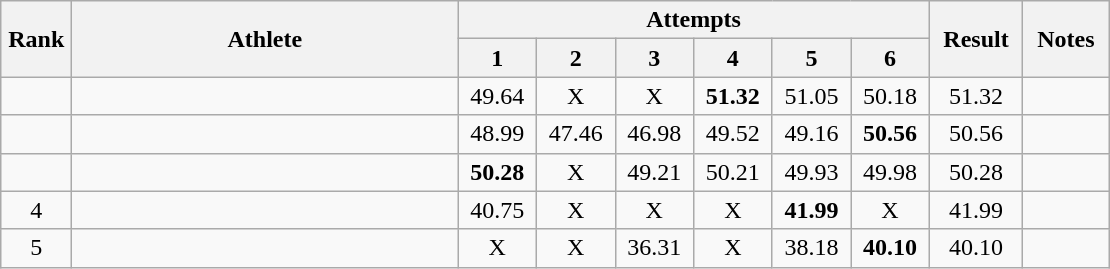<table class="wikitable" style="text-align:center">
<tr>
<th rowspan="2" style="width:40px;">Rank</th>
<th rowspan="2" style="width:250px;">Athlete</th>
<th colspan=6>Attempts</th>
<th rowspan="2" style="width:55px;">Result</th>
<th rowspan="2" style="width:50px;">Notes</th>
</tr>
<tr>
<th width=45>1</th>
<th width=45>2</th>
<th width=45>3</th>
<th width=45>4</th>
<th width=45>5</th>
<th width=45>6</th>
</tr>
<tr>
<td></td>
<td align=left></td>
<td>49.64</td>
<td>X</td>
<td>X</td>
<td><strong>51.32</strong></td>
<td>51.05</td>
<td>50.18</td>
<td>51.32</td>
<td></td>
</tr>
<tr>
<td></td>
<td align=left></td>
<td>48.99</td>
<td>47.46</td>
<td>46.98</td>
<td>49.52</td>
<td>49.16</td>
<td><strong>50.56</strong></td>
<td>50.56</td>
<td></td>
</tr>
<tr>
<td></td>
<td align=left></td>
<td><strong>50.28</strong></td>
<td>X</td>
<td>49.21</td>
<td>50.21</td>
<td>49.93</td>
<td>49.98</td>
<td>50.28</td>
<td></td>
</tr>
<tr>
<td>4</td>
<td align=left></td>
<td>40.75</td>
<td>X</td>
<td>X</td>
<td>X</td>
<td><strong>41.99</strong></td>
<td>X</td>
<td>41.99</td>
<td></td>
</tr>
<tr>
<td>5</td>
<td align=left></td>
<td>X</td>
<td>X</td>
<td>36.31</td>
<td>X</td>
<td>38.18</td>
<td><strong>40.10</strong></td>
<td>40.10</td>
<td></td>
</tr>
</table>
